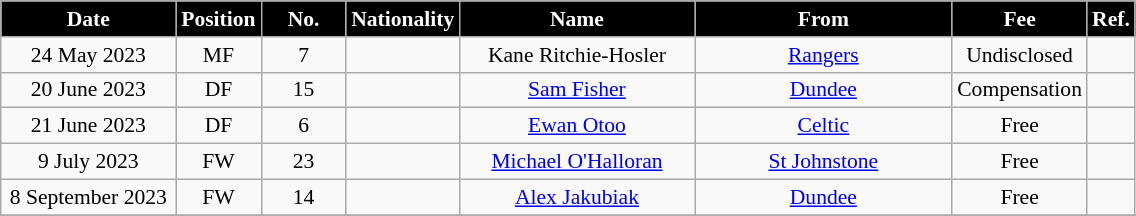<table class="wikitable"  style="text-align:center; font-size:90%; ">
<tr>
<th style="background:#000000; color:white; width:110px;">Date</th>
<th style="background:#000000; color:white; width:50px;">Position</th>
<th style="background:#000000; color:white; width:50px;">No.</th>
<th style="background:#000000; color:white; width:50px;">Nationality</th>
<th style="background:#000000; color:white; width:150px;">Name</th>
<th style="background:#000000; color:white; width:165px;">From</th>
<th style="background:#000000; color:white; width:70px;">Fee</th>
<th style="background:#000000; color:white; width:25px;">Ref.</th>
</tr>
<tr>
<td>24 May 2023</td>
<td>MF</td>
<td>7</td>
<td></td>
<td>Kane Ritchie-Hosler</td>
<td><a href='#'>Rangers</a></td>
<td>Undisclosed</td>
<td></td>
</tr>
<tr>
<td>20 June 2023</td>
<td>DF</td>
<td>15</td>
<td></td>
<td><a href='#'>Sam Fisher</a></td>
<td><a href='#'>Dundee</a></td>
<td>Compensation</td>
<td></td>
</tr>
<tr>
<td>21 June 2023</td>
<td>DF</td>
<td>6</td>
<td></td>
<td><a href='#'>Ewan Otoo</a></td>
<td><a href='#'>Celtic</a></td>
<td>Free</td>
<td></td>
</tr>
<tr>
<td>9 July 2023</td>
<td>FW</td>
<td>23</td>
<td></td>
<td><a href='#'>Michael O'Halloran</a></td>
<td><a href='#'>St Johnstone</a></td>
<td>Free</td>
<td></td>
</tr>
<tr>
<td>8 September 2023</td>
<td>FW</td>
<td>14</td>
<td></td>
<td><a href='#'>Alex Jakubiak</a></td>
<td><a href='#'>Dundee</a></td>
<td>Free</td>
<td></td>
</tr>
<tr>
</tr>
</table>
